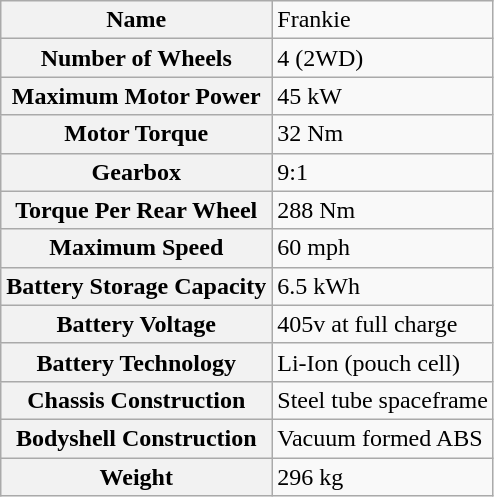<table class="wikitable">
<tr>
<th>Name</th>
<td>Frankie</td>
</tr>
<tr>
<th>Number of Wheels</th>
<td>4 (2WD)</td>
</tr>
<tr>
<th>Maximum Motor Power</th>
<td>45 kW</td>
</tr>
<tr>
<th>Motor Torque</th>
<td>32 Nm</td>
</tr>
<tr>
<th>Gearbox</th>
<td>9:1</td>
</tr>
<tr>
<th>Torque Per Rear Wheel</th>
<td>288 Nm</td>
</tr>
<tr>
<th>Maximum Speed</th>
<td>60 mph</td>
</tr>
<tr>
<th>Battery Storage Capacity</th>
<td>6.5 kWh</td>
</tr>
<tr>
<th>Battery Voltage</th>
<td>405v at full charge</td>
</tr>
<tr>
<th>Battery Technology</th>
<td>Li-Ion (pouch cell)</td>
</tr>
<tr>
<th>Chassis Construction</th>
<td>Steel tube spaceframe</td>
</tr>
<tr>
<th>Bodyshell Construction</th>
<td>Vacuum formed ABS</td>
</tr>
<tr>
<th>Weight</th>
<td>296 kg</td>
</tr>
</table>
